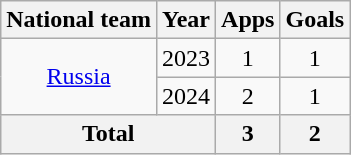<table class="wikitable" style="text-align:center">
<tr>
<th>National team</th>
<th>Year</th>
<th>Apps</th>
<th>Goals</th>
</tr>
<tr>
<td rowspan="2"><a href='#'>Russia</a></td>
<td>2023</td>
<td>1</td>
<td>1</td>
</tr>
<tr>
<td>2024</td>
<td>2</td>
<td>1</td>
</tr>
<tr>
<th colspan="2">Total</th>
<th>3</th>
<th>2</th>
</tr>
</table>
